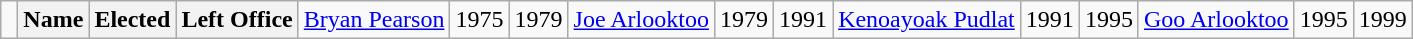<table class="wikitable">
<tr>
<td> </td>
<th><strong>Name </strong></th>
<th><strong>Elected</strong></th>
<th><strong>Left Office</strong><br></th>
<td><a href='#'>Bryan Pearson</a></td>
<td>1975</td>
<td>1979<br></td>
<td><a href='#'>Joe Arlooktoo</a></td>
<td>1979</td>
<td>1991<br></td>
<td><a href='#'>Kenoayoak Pudlat</a></td>
<td>1991</td>
<td>1995<br></td>
<td><a href='#'>Goo Arlooktoo</a></td>
<td>1995</td>
<td>1999</td>
</tr>
</table>
